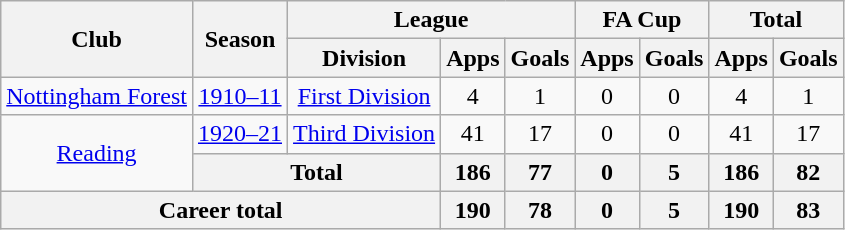<table class="wikitable" style="text-align: center;">
<tr>
<th rowspan="2">Club</th>
<th rowspan="2">Season</th>
<th colspan="3">League</th>
<th colspan="2">FA Cup</th>
<th colspan="2">Total</th>
</tr>
<tr>
<th>Division</th>
<th>Apps</th>
<th>Goals</th>
<th>Apps</th>
<th>Goals</th>
<th>Apps</th>
<th>Goals</th>
</tr>
<tr>
<td><a href='#'>Nottingham Forest</a></td>
<td><a href='#'>1910–11</a></td>
<td><a href='#'>First Division</a></td>
<td>4</td>
<td>1</td>
<td>0</td>
<td>0</td>
<td>4</td>
<td>1</td>
</tr>
<tr>
<td rowspan="2"><a href='#'>Reading</a></td>
<td><a href='#'>1920–21</a></td>
<td><a href='#'>Third Division</a></td>
<td>41</td>
<td>17</td>
<td>0</td>
<td>0</td>
<td>41</td>
<td>17</td>
</tr>
<tr>
<th colspan="2">Total</th>
<th>186</th>
<th>77</th>
<th>0</th>
<th>5</th>
<th>186</th>
<th>82</th>
</tr>
<tr>
<th colspan="3">Career total</th>
<th>190</th>
<th>78</th>
<th>0</th>
<th>5</th>
<th>190</th>
<th>83</th>
</tr>
</table>
